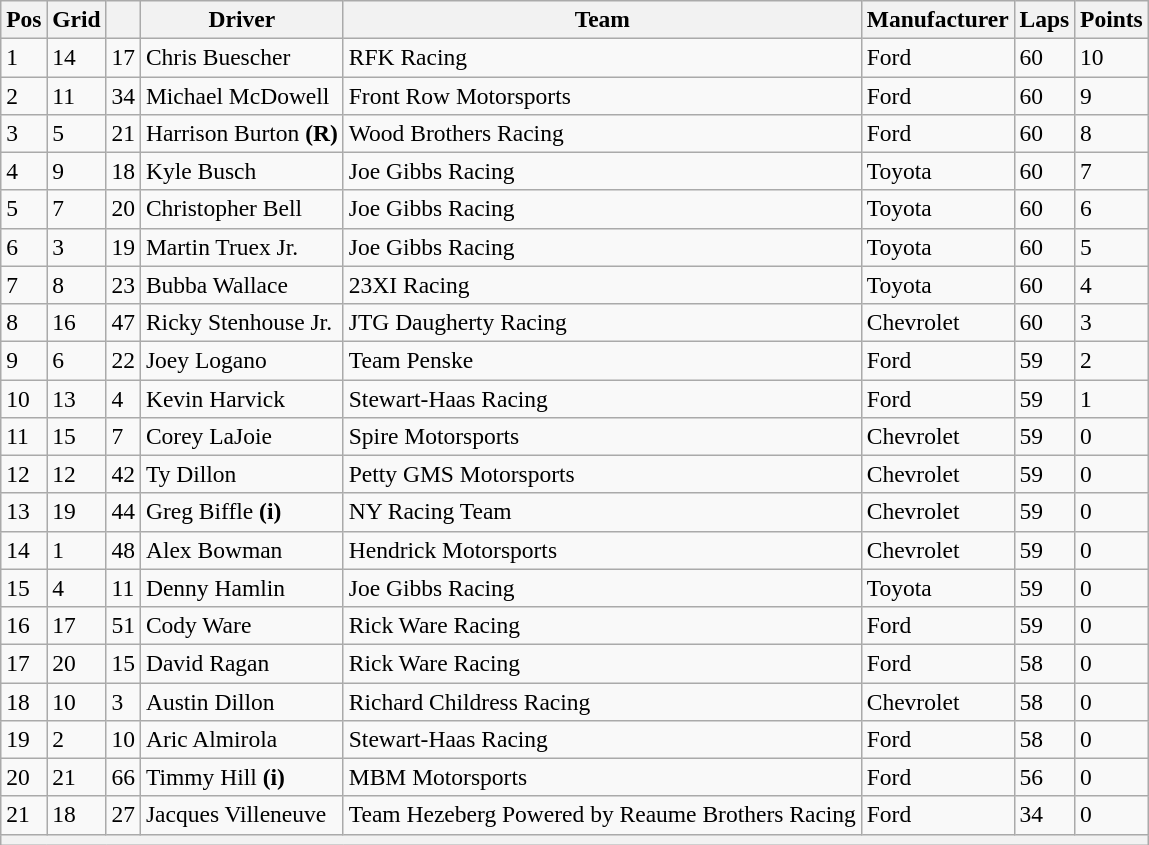<table class="wikitable" style="font-size:98%">
<tr>
<th>Pos</th>
<th>Grid</th>
<th></th>
<th>Driver</th>
<th>Team</th>
<th>Manufacturer</th>
<th>Laps</th>
<th>Points</th>
</tr>
<tr>
<td>1</td>
<td>14</td>
<td>17</td>
<td>Chris Buescher</td>
<td>RFK Racing</td>
<td>Ford</td>
<td>60</td>
<td>10</td>
</tr>
<tr>
<td>2</td>
<td>11</td>
<td>34</td>
<td>Michael McDowell</td>
<td>Front Row Motorsports</td>
<td>Ford</td>
<td>60</td>
<td>9</td>
</tr>
<tr>
<td>3</td>
<td>5</td>
<td>21</td>
<td>Harrison Burton <strong>(R)</strong></td>
<td>Wood Brothers Racing</td>
<td>Ford</td>
<td>60</td>
<td>8</td>
</tr>
<tr>
<td>4</td>
<td>9</td>
<td>18</td>
<td>Kyle Busch</td>
<td>Joe Gibbs Racing</td>
<td>Toyota</td>
<td>60</td>
<td>7</td>
</tr>
<tr>
<td>5</td>
<td>7</td>
<td>20</td>
<td>Christopher Bell</td>
<td>Joe Gibbs Racing</td>
<td>Toyota</td>
<td>60</td>
<td>6</td>
</tr>
<tr>
<td>6</td>
<td>3</td>
<td>19</td>
<td>Martin Truex Jr.</td>
<td>Joe Gibbs Racing</td>
<td>Toyota</td>
<td>60</td>
<td>5</td>
</tr>
<tr>
<td>7</td>
<td>8</td>
<td>23</td>
<td>Bubba Wallace</td>
<td>23XI Racing</td>
<td>Toyota</td>
<td>60</td>
<td>4</td>
</tr>
<tr>
<td>8</td>
<td>16</td>
<td>47</td>
<td>Ricky Stenhouse Jr.</td>
<td>JTG Daugherty Racing</td>
<td>Chevrolet</td>
<td>60</td>
<td>3</td>
</tr>
<tr>
<td>9</td>
<td>6</td>
<td>22</td>
<td>Joey Logano</td>
<td>Team Penske</td>
<td>Ford</td>
<td>59</td>
<td>2</td>
</tr>
<tr>
<td>10</td>
<td>13</td>
<td>4</td>
<td>Kevin Harvick</td>
<td>Stewart-Haas Racing</td>
<td>Ford</td>
<td>59</td>
<td>1</td>
</tr>
<tr>
<td>11</td>
<td>15</td>
<td>7</td>
<td>Corey LaJoie</td>
<td>Spire Motorsports</td>
<td>Chevrolet</td>
<td>59</td>
<td>0</td>
</tr>
<tr>
<td>12</td>
<td>12</td>
<td>42</td>
<td>Ty Dillon</td>
<td>Petty GMS Motorsports</td>
<td>Chevrolet</td>
<td>59</td>
<td>0</td>
</tr>
<tr>
<td>13</td>
<td>19</td>
<td>44</td>
<td>Greg Biffle <strong>(i)</strong></td>
<td>NY Racing Team</td>
<td>Chevrolet</td>
<td>59</td>
<td>0</td>
</tr>
<tr>
<td>14</td>
<td>1</td>
<td>48</td>
<td>Alex Bowman</td>
<td>Hendrick Motorsports</td>
<td>Chevrolet</td>
<td>59</td>
<td>0</td>
</tr>
<tr>
<td>15</td>
<td>4</td>
<td>11</td>
<td>Denny Hamlin</td>
<td>Joe Gibbs Racing</td>
<td>Toyota</td>
<td>59</td>
<td>0</td>
</tr>
<tr>
<td>16</td>
<td>17</td>
<td>51</td>
<td>Cody Ware</td>
<td>Rick Ware Racing</td>
<td>Ford</td>
<td>59</td>
<td>0</td>
</tr>
<tr>
<td>17</td>
<td>20</td>
<td>15</td>
<td>David Ragan</td>
<td>Rick Ware Racing</td>
<td>Ford</td>
<td>58</td>
<td>0</td>
</tr>
<tr>
<td>18</td>
<td>10</td>
<td>3</td>
<td>Austin Dillon</td>
<td>Richard Childress Racing</td>
<td>Chevrolet</td>
<td>58</td>
<td>0</td>
</tr>
<tr>
<td>19</td>
<td>2</td>
<td>10</td>
<td>Aric Almirola</td>
<td>Stewart-Haas Racing</td>
<td>Ford</td>
<td>58</td>
<td>0</td>
</tr>
<tr>
<td>20</td>
<td>21</td>
<td>66</td>
<td>Timmy Hill <strong>(i)</strong></td>
<td>MBM Motorsports</td>
<td>Ford</td>
<td>56</td>
<td>0</td>
</tr>
<tr>
<td>21</td>
<td>18</td>
<td>27</td>
<td>Jacques Villeneuve</td>
<td>Team Hezeberg Powered by Reaume Brothers Racing</td>
<td>Ford</td>
<td>34</td>
<td>0</td>
</tr>
<tr>
<th colspan="8"></th>
</tr>
</table>
